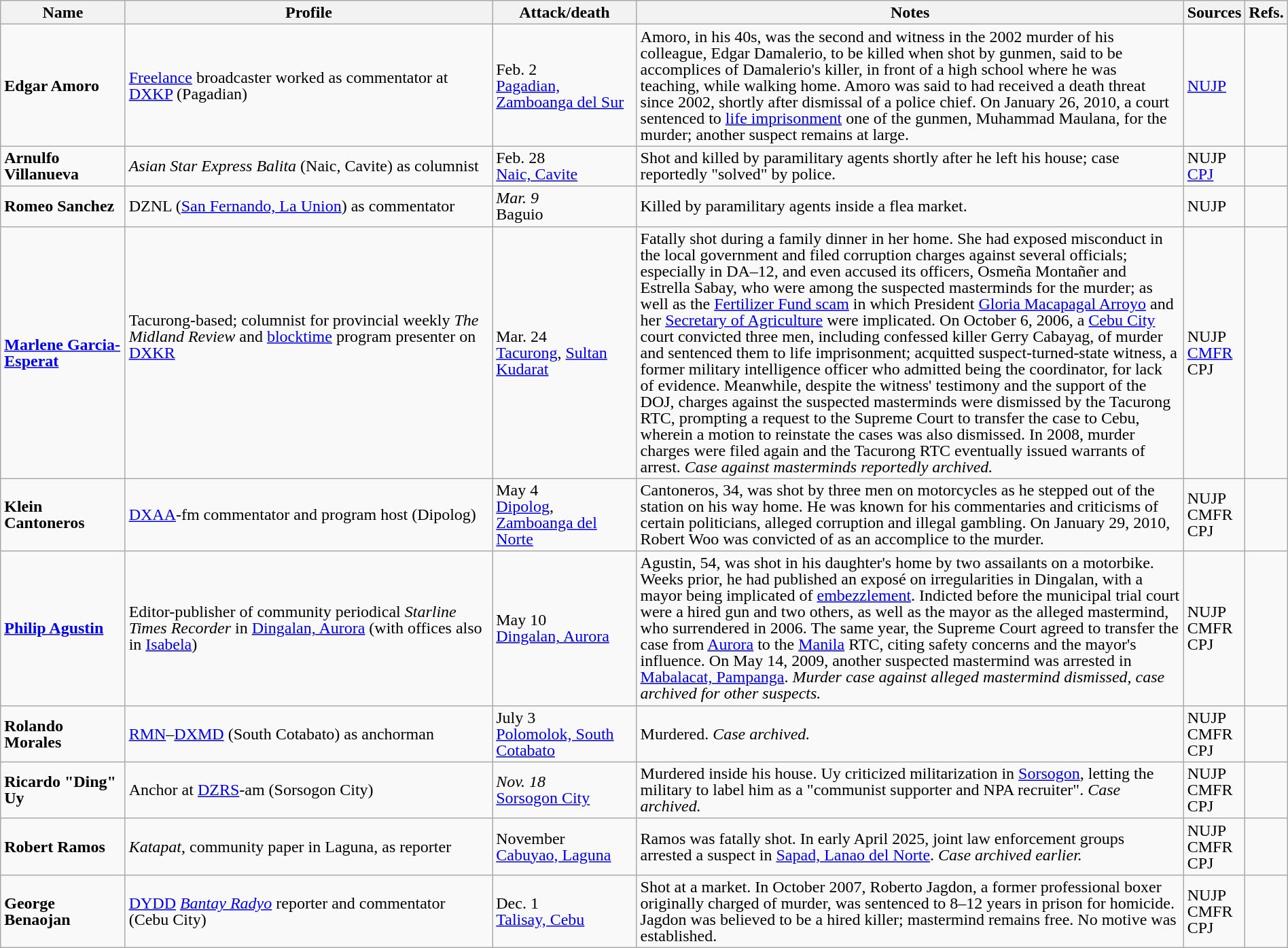<table class="wikitable" style="line-height:1; width:100%;">
<tr>
<th>Name</th>
<th>Profile</th>
<th>Attack/death</th>
<th style="width: 42.5%;">Notes</th>
<th>Sources</th>
<th>Refs.</th>
</tr>
<tr>
<td><strong>Edgar Amoro</strong></td>
<td><a href='#'>Freelance</a> broadcaster worked as commentator at <a href='#'>DXKP</a> (Pagadian)<br></td>
<td>Feb. 2<br><a href='#'>Pagadian, Zamboanga del Sur</a></td>
<td>Amoro, in his 40s, was the second and witness in the 2002 murder of his colleague, Edgar Damalerio, to be killed when shot by gunmen, said to be accomplices of Damalerio's killer, in front of a high school where he was teaching, while walking home. Amoro was said to had received a death threat since 2002, shortly after dismissal of a police chief. On January 26, 2010, a court sentenced to <a href='#'>life imprisonment</a> one of the gunmen, Muhammad Maulana, for the murder; another suspect remains at large.</td>
<td><a href='#'>NUJP</a></td>
<td><br></td>
</tr>
<tr>
<td><strong>Arnulfo Villanueva</strong></td>
<td><em>Asian Star Express Balita</em> (Naic, Cavite) as columnist</td>
<td>Feb. 28<br><a href='#'>Naic, Cavite</a></td>
<td>Shot and killed by paramilitary agents shortly after he left his house; case reportedly "solved" by police.</td>
<td>NUJP<br><a href='#'>CPJ</a></td>
<td><br></td>
</tr>
<tr>
<td><strong>Romeo Sanchez</strong></td>
<td>DZNL (<a href='#'>San Fernando, La Union</a>) as commentator</td>
<td><em>Mar. 9</em><br>Baguio</td>
<td>Killed by paramilitary agents inside a flea market.</td>
<td>NUJP<br></td>
<td></td>
</tr>
<tr>
<td><strong><a href='#'>Marlene Garcia-Esperat</a></strong></td>
<td>Tacurong-based; columnist for provincial weekly <em>The Midland Review</em> and <a href='#'>blocktime</a> program presenter on <a href='#'>DXKR</a><br><br><br></td>
<td>Mar. 24<br><a href='#'>Tacurong</a>, <a href='#'>Sultan Kudarat</a></td>
<td>Fatally shot during a family dinner in her home. She had exposed misconduct in the local government and filed corruption charges against several officials; especially in DA–12, and even accused its officers, Osmeña Montañer and Estrella Sabay, who were among the suspected masterminds for the murder; as well as the <a href='#'>Fertilizer Fund scam</a> in which President <a href='#'>Gloria Macapagal Arroyo</a> and her <a href='#'>Secretary of Agriculture</a> were implicated. On October 6, 2006, a <a href='#'>Cebu City</a> court convicted three men, including confessed killer Gerry Cabayag, of murder and sentenced them to life imprisonment; acquitted suspect-turned-state witness, a former military intelligence officer who admitted being the coordinator, for lack of evidence. Meanwhile, despite the witness' testimony and the support of the DOJ, charges against the suspected masterminds were dismissed by the Tacurong RTC, prompting a request to the Supreme Court to transfer the case to Cebu, wherein a motion to reinstate the cases was also dismissed. In 2008, murder charges were filed again and the Tacurong RTC eventually issued warrants of arrest. <em>Case against masterminds reportedly archived.</em></td>
<td>NUJP<br><a href='#'>CMFR</a><br>CPJ</td>
<td><br><br><br></td>
</tr>
<tr>
<td><strong>Klein Cantoneros</strong></td>
<td><a href='#'>DXAA</a>-fm commentator and program host (Dipolog)</td>
<td>May 4<br><a href='#'>Dipolog</a>, <a href='#'>Zamboanga del Norte</a></td>
<td>Cantoneros, 34, was shot by three men on motorcycles as he stepped out of the station on his way home. He was known for his commentaries and criticisms of certain politicians, alleged corruption and illegal gambling. On January 29, 2010, Robert Woo was convicted of as an accomplice to the murder.</td>
<td>NUJP<br>CMFR<br>CPJ</td>
<td><br></td>
</tr>
<tr>
<td><strong><a href='#'>Philip Agustin</a></strong></td>
<td>Editor-publisher of community periodical <em>Starline Times Recorder</em> in <a href='#'>Dingalan, Aurora</a> (with offices also in <a href='#'>Isabela</a>)</td>
<td>May 10<br><a href='#'>Dingalan, Aurora</a></td>
<td>Agustin, 54, was shot in his daughter's home by two assailants on a motorbike. Weeks prior, he had published an exposé on irregularities in Dingalan, with a mayor being implicated of <a href='#'>embezzlement</a>. Indicted before the municipal trial court were a hired gun and two others, as well as the mayor as the alleged mastermind, who surrendered in 2006. The same year, the Supreme Court agreed to transfer the case from <a href='#'>Aurora</a> to the <a href='#'>Manila</a> RTC, citing safety concerns and the mayor's influence. On May 14, 2009, another suspected mastermind was arrested in <a href='#'>Mabalacat, Pampanga</a>. <em>Murder case against alleged mastermind dismissed, case archived for other suspects.</em></td>
<td>NUJP<br>CMFR<br>CPJ</td>
<td><br><br></td>
</tr>
<tr>
<td><strong>Rolando Morales</strong></td>
<td><a href='#'>RMN</a>–<a href='#'>DXMD</a> (South Cotabato) as anchorman</td>
<td>July 3<br><a href='#'>Polomolok, South Cotabato</a></td>
<td>Murdered. <em>Case archived.</em></td>
<td>NUJP<br>CMFR<br>CPJ</td>
<td></td>
</tr>
<tr>
<td><strong>Ricardo "Ding" Uy</strong></td>
<td>Anchor at <a href='#'>DZRS</a>-am (Sorsogon City)<br></td>
<td><em>Nov. 18</em><br><a href='#'>Sorsogon City</a></td>
<td>Murdered inside his house. Uy criticized militarization in <a href='#'>Sorsogon</a>, letting the military to label him as a "communist supporter and NPA recruiter". <em>Case archived.</em></td>
<td>NUJP<br>CMFR<br>CPJ</td>
<td></td>
</tr>
<tr>
<td><strong>Robert Ramos</strong></td>
<td><em>Katapat</em>, community paper in Laguna, as reporter</td>
<td>November<br><a href='#'>Cabuyao, Laguna</a></td>
<td>Ramos was fatally shot. In early April 2025, joint law enforcement groups arrested a suspect in <a href='#'>Sapad, Lanao del Norte</a>. <em>Case archived earlier.</em></td>
<td>NUJP<br>CMFR<br>CPJ</td>
<td></td>
</tr>
<tr>
<td><strong>George Benaojan</strong></td>
<td><a href='#'>DYDD</a> <em><a href='#'>Bantay Radyo</a></em> reporter and commentator (Cebu City)</td>
<td>Dec. 1<br><a href='#'>Talisay, Cebu</a></td>
<td>Shot at a market. In October 2007, Roberto Jagdon, a former professional boxer originally charged of murder, was sentenced to 8–12 years in prison for homicide. Jagdon was believed to be a hired killer; mastermind remains free. No motive was established.</td>
<td>NUJP<br>CMFR<br>CPJ</td>
<td><br></td>
</tr>
</table>
